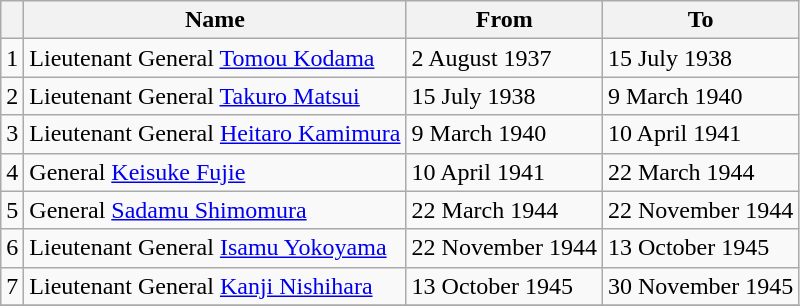<table class=wikitable>
<tr>
<th></th>
<th>Name</th>
<th>From</th>
<th>To</th>
</tr>
<tr>
<td>1</td>
<td>Lieutenant General <a href='#'>Tomou Kodama</a></td>
<td>2 August 1937</td>
<td>15 July 1938</td>
</tr>
<tr>
<td>2</td>
<td>Lieutenant General <a href='#'>Takuro Matsui</a></td>
<td>15 July 1938</td>
<td>9 March 1940</td>
</tr>
<tr>
<td>3</td>
<td>Lieutenant General <a href='#'>Heitaro Kamimura</a></td>
<td>9 March 1940</td>
<td>10 April 1941</td>
</tr>
<tr>
<td>4</td>
<td>General <a href='#'>Keisuke Fujie</a></td>
<td>10 April 1941</td>
<td>22 March 1944</td>
</tr>
<tr>
<td>5</td>
<td>General <a href='#'>Sadamu Shimomura</a></td>
<td>22 March 1944</td>
<td>22 November 1944</td>
</tr>
<tr>
<td>6</td>
<td>Lieutenant General <a href='#'>Isamu Yokoyama</a></td>
<td>22 November 1944</td>
<td>13 October 1945</td>
</tr>
<tr>
<td>7</td>
<td>Lieutenant General <a href='#'>Kanji Nishihara</a></td>
<td>13 October 1945</td>
<td>30 November 1945</td>
</tr>
<tr>
</tr>
</table>
